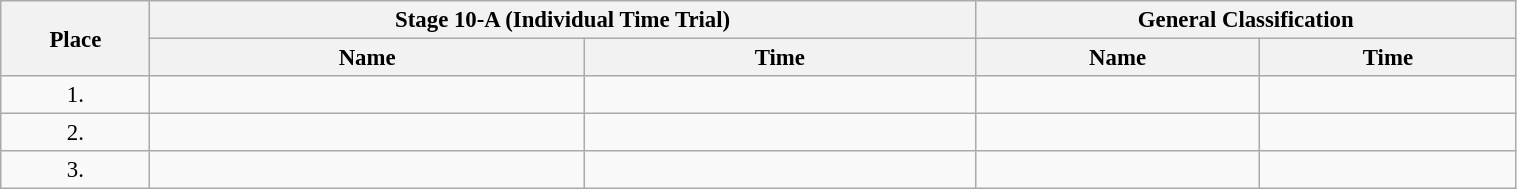<table class=wikitable style="font-size:95%" width="80%">
<tr>
<th rowspan="2">Place</th>
<th colspan="2">Stage 10-A (Individual Time Trial)</th>
<th colspan="2">General Classification</th>
</tr>
<tr>
<th>Name</th>
<th>Time</th>
<th>Name</th>
<th>Time</th>
</tr>
<tr>
<td align="center">1.</td>
<td></td>
<td></td>
<td></td>
<td></td>
</tr>
<tr>
<td align="center">2.</td>
<td></td>
<td></td>
<td></td>
<td></td>
</tr>
<tr>
<td align="center">3.</td>
<td></td>
<td></td>
<td></td>
<td></td>
</tr>
</table>
